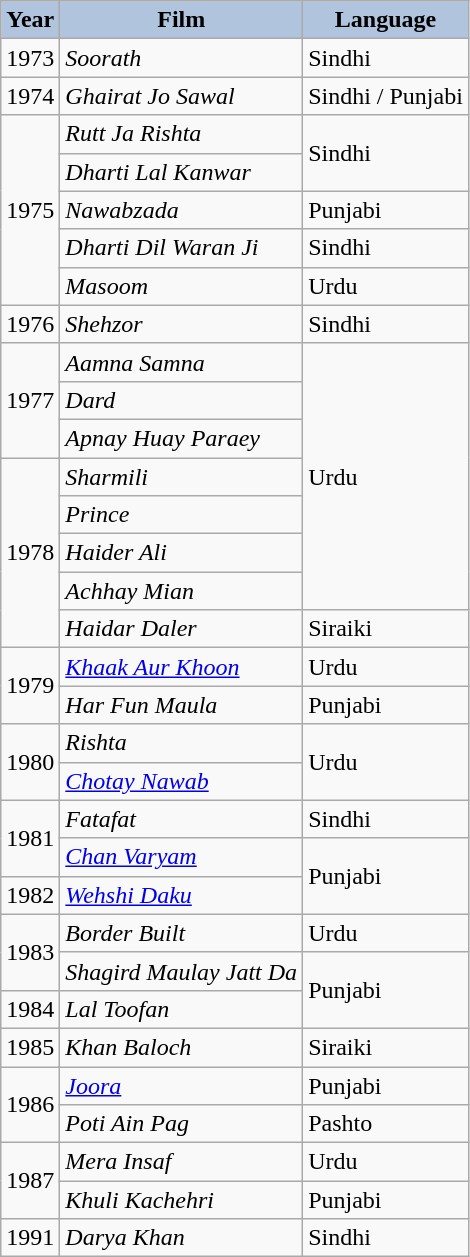<table class="wikitable sortable plainrowheaders">
<tr>
<th style="background:#B0C4DE;">Year</th>
<th style="background:#B0C4DE;">Film</th>
<th style="background:#B0C4DE;">Language</th>
</tr>
<tr>
<td>1973</td>
<td><em>Soorath</em></td>
<td>Sindhi</td>
</tr>
<tr>
<td>1974</td>
<td><em>Ghairat Jo Sawal</em></td>
<td>Sindhi / Punjabi</td>
</tr>
<tr>
<td rowspan="5">1975</td>
<td><em>Rutt Ja Rishta</em></td>
<td rowspan="2">Sindhi</td>
</tr>
<tr>
<td><em>Dharti Lal Kanwar</em></td>
</tr>
<tr>
<td><em>Nawabzada</em></td>
<td>Punjabi</td>
</tr>
<tr>
<td><em>Dharti Dil Waran Ji</em></td>
<td>Sindhi</td>
</tr>
<tr>
<td><em>Masoom</em></td>
<td>Urdu</td>
</tr>
<tr>
<td>1976</td>
<td><em>Shehzor</em></td>
<td>Sindhi</td>
</tr>
<tr>
<td rowspan="3">1977</td>
<td><em>Aamna Samna</em></td>
<td rowspan="7">Urdu</td>
</tr>
<tr>
<td><em>Dard</em></td>
</tr>
<tr>
<td><em>Apnay Huay Paraey</em></td>
</tr>
<tr>
<td rowspan="5">1978</td>
<td><em>Sharmili</em></td>
</tr>
<tr>
<td><em>Prince</em></td>
</tr>
<tr>
<td><em>Haider Ali</em></td>
</tr>
<tr>
<td><em>Achhay Mian</em></td>
</tr>
<tr>
<td><em>Haidar Daler</em></td>
<td>Siraiki</td>
</tr>
<tr>
<td rowspan="2">1979</td>
<td><em><a href='#'>Khaak Aur Khoon</a></em></td>
<td>Urdu</td>
</tr>
<tr>
<td><em>Har Fun Maula</em></td>
<td>Punjabi</td>
</tr>
<tr>
<td rowspan="2">1980</td>
<td><em>Rishta</em></td>
<td rowspan="2">Urdu</td>
</tr>
<tr>
<td><em><a href='#'>Chotay Nawab</a></em></td>
</tr>
<tr>
<td rowspan="2">1981</td>
<td><em>Fatafat</em></td>
<td>Sindhi</td>
</tr>
<tr>
<td><em><a href='#'>Chan Varyam</a></em></td>
<td rowspan="2">Punjabi</td>
</tr>
<tr>
<td>1982</td>
<td><em><a href='#'>Wehshi Daku</a></em></td>
</tr>
<tr>
<td rowspan="2">1983</td>
<td><em>Border Built</em></td>
<td>Urdu</td>
</tr>
<tr>
<td><em>Shagird Maulay Jatt Da</em></td>
<td rowspan="2">Punjabi</td>
</tr>
<tr>
<td>1984</td>
<td><em>Lal Toofan</em></td>
</tr>
<tr>
<td>1985</td>
<td><em>Khan Baloch</em></td>
<td>Siraiki</td>
</tr>
<tr>
<td rowspan="2">1986</td>
<td><em><a href='#'>Joora</a></em></td>
<td>Punjabi</td>
</tr>
<tr>
<td><em>Poti Ain Pag</em></td>
<td>Pashto</td>
</tr>
<tr>
<td rowspan="2">1987</td>
<td><em>Mera Insaf</em></td>
<td>Urdu</td>
</tr>
<tr>
<td><em>Khuli Kachehri</em></td>
<td>Punjabi</td>
</tr>
<tr>
<td>1991</td>
<td><em>Darya Khan</em></td>
<td>Sindhi</td>
</tr>
</table>
